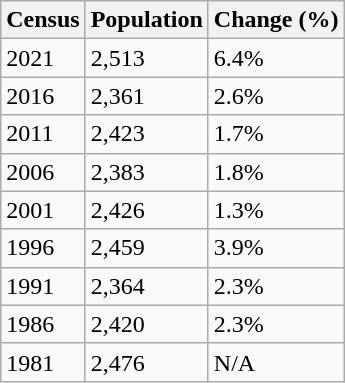<table class="wikitable">
<tr>
<th>Census</th>
<th>Population</th>
<th>Change (%)</th>
</tr>
<tr>
<td>2021</td>
<td>2,513</td>
<td>6.4%</td>
</tr>
<tr>
<td>2016</td>
<td>2,361</td>
<td>2.6%</td>
</tr>
<tr>
<td>2011</td>
<td>2,423</td>
<td>1.7%</td>
</tr>
<tr>
<td>2006</td>
<td>2,383</td>
<td>1.8%</td>
</tr>
<tr>
<td>2001</td>
<td>2,426</td>
<td>1.3%</td>
</tr>
<tr>
<td>1996</td>
<td>2,459</td>
<td>3.9%</td>
</tr>
<tr>
<td>1991</td>
<td>2,364</td>
<td>2.3%</td>
</tr>
<tr>
<td>1986</td>
<td>2,420</td>
<td>2.3%</td>
</tr>
<tr>
<td>1981</td>
<td>2,476</td>
<td>N/A</td>
</tr>
</table>
